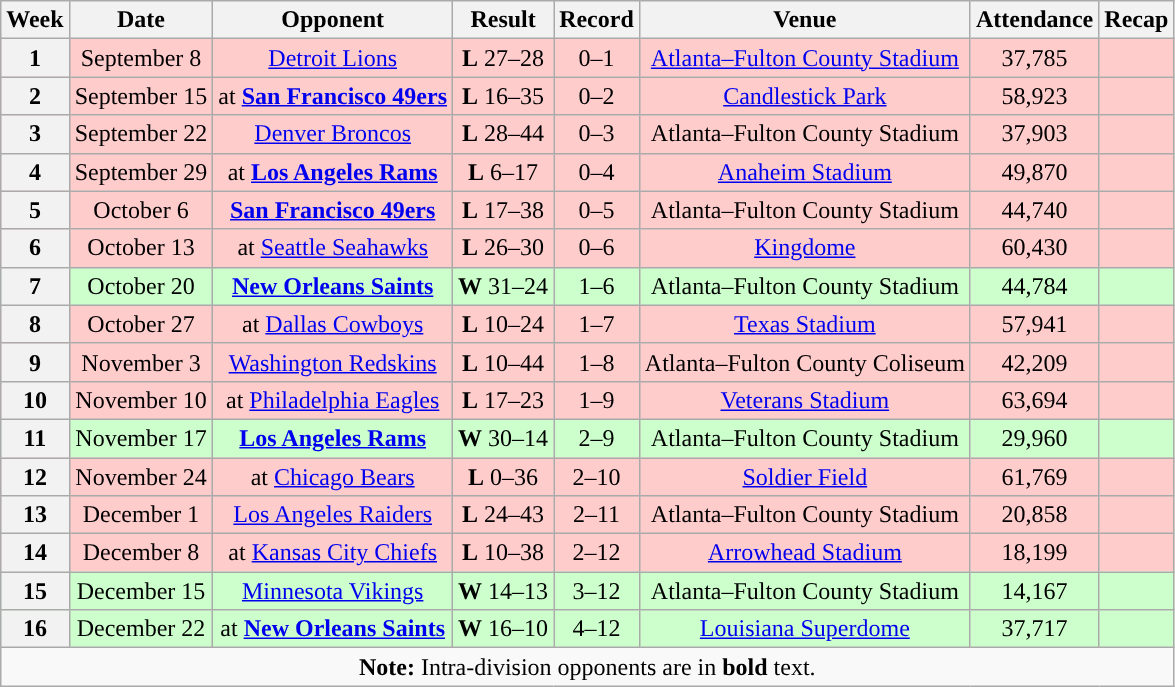<table class="wikitable" style="text-align:center">
<tr>
<th>Week</th>
<th>Date</th>
<th>Opponent</th>
<th>Result</th>
<th>Record</th>
<th>Venue</th>
<th>Attendance</th>
<th>Recap</th>
</tr>
<tr style="background:#fcc">
<th>1</th>
<td>September 8</td>
<td><a href='#'>Detroit Lions</a></td>
<td><strong>L</strong> 27–28</td>
<td>0–1</td>
<td><a href='#'>Atlanta–Fulton County Stadium</a></td>
<td>37,785</td>
<td></td>
</tr>
<tr style="background:#fcc">
<th>2</th>
<td>September 15</td>
<td>at <strong><a href='#'>San Francisco 49ers</a></strong></td>
<td><strong>L</strong> 16–35</td>
<td>0–2</td>
<td><a href='#'>Candlestick Park</a></td>
<td>58,923</td>
<td></td>
</tr>
<tr style="background:#fcc">
<th>3</th>
<td>September 22</td>
<td><a href='#'>Denver Broncos</a></td>
<td><strong>L</strong> 28–44</td>
<td>0–3</td>
<td>Atlanta–Fulton County Stadium</td>
<td>37,903</td>
<td></td>
</tr>
<tr style="background:#fcc">
<th>4</th>
<td>September 29</td>
<td>at <strong><a href='#'>Los Angeles Rams</a></strong></td>
<td><strong>L</strong> 6–17</td>
<td>0–4</td>
<td><a href='#'>Anaheim Stadium</a></td>
<td>49,870</td>
<td></td>
</tr>
<tr style="background:#fcc">
<th>5</th>
<td>October 6</td>
<td><strong><a href='#'>San Francisco 49ers</a></strong></td>
<td><strong>L</strong> 17–38</td>
<td>0–5</td>
<td>Atlanta–Fulton County Stadium</td>
<td>44,740</td>
<td></td>
</tr>
<tr style="background:#fcc">
<th>6</th>
<td>October 13</td>
<td>at <a href='#'>Seattle Seahawks</a></td>
<td><strong>L</strong> 26–30</td>
<td>0–6</td>
<td><a href='#'>Kingdome</a></td>
<td>60,430</td>
<td></td>
</tr>
<tr style="background:#cfc">
<th>7</th>
<td>October 20</td>
<td><strong><a href='#'>New Orleans Saints</a></strong></td>
<td><strong>W</strong> 31–24</td>
<td>1–6</td>
<td>Atlanta–Fulton County Stadium</td>
<td>44,784</td>
<td></td>
</tr>
<tr style="background:#fcc">
<th>8</th>
<td>October 27</td>
<td>at <a href='#'>Dallas Cowboys</a></td>
<td><strong>L</strong> 10–24</td>
<td>1–7</td>
<td><a href='#'>Texas Stadium</a></td>
<td>57,941</td>
<td></td>
</tr>
<tr style="background:#fcc">
<th>9</th>
<td>November 3</td>
<td><a href='#'>Washington Redskins</a></td>
<td><strong>L</strong> 10–44</td>
<td>1–8</td>
<td>Atlanta–Fulton County Coliseum</td>
<td>42,209</td>
<td></td>
</tr>
<tr style="background:#fcc">
<th>10</th>
<td>November 10</td>
<td>at <a href='#'>Philadelphia Eagles</a></td>
<td><strong>L</strong> 17–23</td>
<td>1–9</td>
<td><a href='#'>Veterans Stadium</a></td>
<td>63,694</td>
<td></td>
</tr>
<tr style="background:#cfc">
<th>11</th>
<td>November 17</td>
<td><strong><a href='#'>Los Angeles Rams</a></strong></td>
<td><strong>W</strong> 30–14</td>
<td>2–9</td>
<td>Atlanta–Fulton County Stadium</td>
<td>29,960</td>
<td></td>
</tr>
<tr style="background:#fcc">
<th>12</th>
<td>November 24</td>
<td>at <a href='#'>Chicago Bears</a></td>
<td><strong>L</strong> 0–36</td>
<td>2–10</td>
<td><a href='#'>Soldier Field</a></td>
<td>61,769</td>
<td></td>
</tr>
<tr style="background:#fcc">
<th>13</th>
<td>December 1</td>
<td><a href='#'>Los Angeles Raiders</a></td>
<td><strong>L</strong> 24–43</td>
<td>2–11</td>
<td>Atlanta–Fulton County Stadium</td>
<td>20,858</td>
<td></td>
</tr>
<tr style="background:#fcc">
<th>14</th>
<td>December 8</td>
<td>at <a href='#'>Kansas City Chiefs</a></td>
<td><strong>L</strong> 10–38</td>
<td>2–12</td>
<td><a href='#'>Arrowhead Stadium</a></td>
<td>18,199</td>
<td></td>
</tr>
<tr style="background:#cfc">
<th>15</th>
<td>December 15</td>
<td><a href='#'>Minnesota Vikings</a></td>
<td><strong>W</strong> 14–13</td>
<td>3–12</td>
<td>Atlanta–Fulton County Stadium</td>
<td>14,167</td>
<td></td>
</tr>
<tr style="background:#cfc">
<th>16</th>
<td>December 22</td>
<td>at <strong><a href='#'>New Orleans Saints</a></strong></td>
<td><strong>W</strong> 16–10</td>
<td>4–12</td>
<td><a href='#'>Louisiana Superdome</a></td>
<td>37,717</td>
<td></td>
</tr>
<tr>
<td colspan="8"><strong>Note:</strong> Intra-division opponents are in <strong>bold</strong> text.</td>
</tr>
</table>
